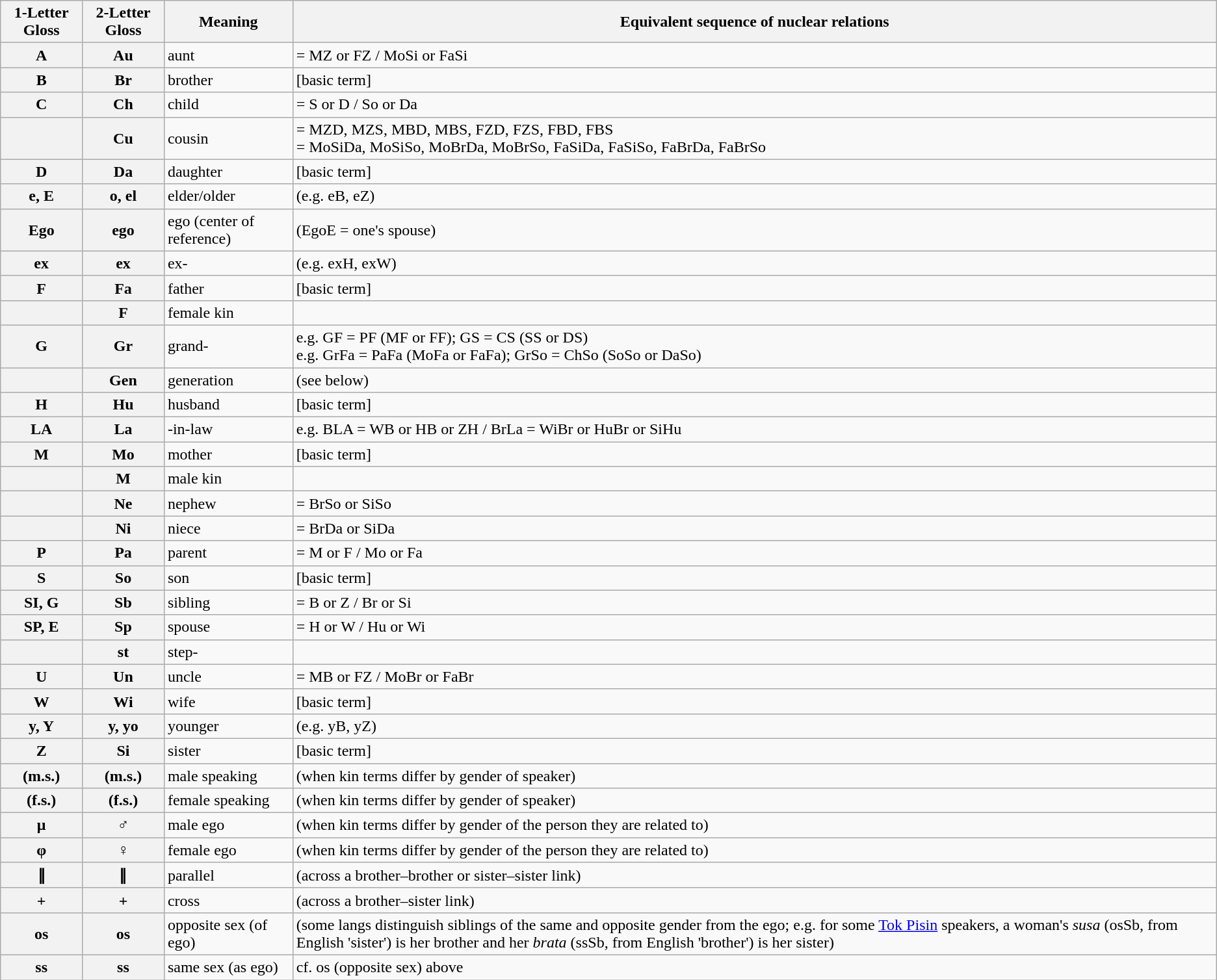<table class="wikitable sortable sticky-header-multi">
<tr>
<th>1-Letter Gloss</th>
<th>2-Letter Gloss</th>
<th>Meaning</th>
<th>Equivalent sequence of nuclear relations</th>
</tr>
<tr>
<th>A</th>
<th>Au</th>
<td>aunt</td>
<td>= MZ or FZ / MoSi or FaSi</td>
</tr>
<tr>
<th>B</th>
<th>Br</th>
<td>brother</td>
<td>[basic term]</td>
</tr>
<tr>
<th>C</th>
<th>Ch</th>
<td>child</td>
<td>= S or D / So or Da</td>
</tr>
<tr>
<th></th>
<th>Cu</th>
<td>cousin</td>
<td>= MZD, MZS, MBD, MBS, FZD, FZS, FBD, FBS <br> = MoSiDa, MoSiSo, MoBrDa, MoBrSo, FaSiDa, FaSiSo, FaBrDa, FaBrSo</td>
</tr>
<tr>
<th>D</th>
<th>Da</th>
<td>daughter</td>
<td>[basic term]</td>
</tr>
<tr>
<th>e, E</th>
<th>o, el</th>
<td>elder/older</td>
<td>(e.g. eB, eZ)</td>
</tr>
<tr>
<th>Ego</th>
<th>ego</th>
<td>ego (center of reference)</td>
<td>(EgoE = one's spouse)</td>
</tr>
<tr>
<th>ex</th>
<th>ex</th>
<td>ex-</td>
<td>(e.g. exH, exW)</td>
</tr>
<tr>
<th>F</th>
<th>Fa</th>
<td>father</td>
<td>[basic term]</td>
</tr>
<tr>
<th></th>
<th>F</th>
<td>female kin</td>
</tr>
<tr>
<th>G</th>
<th>Gr</th>
<td>grand-</td>
<td>e.g. GF = PF (MF or FF); GS = CS (SS or DS)<br> e.g. GrFa = PaFa (MoFa or FaFa); GrSo = ChSo (SoSo or DaSo)</td>
</tr>
<tr>
<th></th>
<th>Gen</th>
<td>generation</td>
<td>(see below)</td>
</tr>
<tr>
<th>H</th>
<th>Hu</th>
<td>husband</td>
<td>[basic term]</td>
</tr>
<tr>
<th>LA</th>
<th>La</th>
<td>-in-law</td>
<td>e.g. BLA = WB or HB or ZH / BrLa = WiBr or HuBr or SiHu</td>
</tr>
<tr>
<th>M</th>
<th>Mo</th>
<td>mother</td>
<td>[basic term]</td>
</tr>
<tr>
<th></th>
<th>M</th>
<td>male kin</td>
</tr>
<tr>
<th></th>
<th>Ne</th>
<td>nephew</td>
<td>= BrSo or SiSo</td>
</tr>
<tr>
<th></th>
<th>Ni</th>
<td>niece</td>
<td>= BrDa or SiDa</td>
</tr>
<tr>
<th>P</th>
<th>Pa</th>
<td>parent</td>
<td>= M or F / Mo or Fa</td>
</tr>
<tr>
<th>S</th>
<th>So</th>
<td>son</td>
<td>[basic term]</td>
</tr>
<tr>
<th>SI, G</th>
<th>Sb</th>
<td>sibling</td>
<td>= B or Z / Br or Si</td>
</tr>
<tr>
<th>SP, E</th>
<th>Sp</th>
<td>spouse</td>
<td>= H or W / Hu or Wi</td>
</tr>
<tr>
<th></th>
<th>st</th>
<td>step-</td>
</tr>
<tr>
<th>U</th>
<th>Un</th>
<td>uncle</td>
<td>= MB or FZ / MoBr or FaBr</td>
</tr>
<tr>
<th>W</th>
<th>Wi</th>
<td>wife</td>
<td>[basic term]</td>
</tr>
<tr>
<th>y, Y</th>
<th>y, yo</th>
<td>younger</td>
<td>(e.g. yB, yZ)</td>
</tr>
<tr>
<th>Z</th>
<th>Si</th>
<td>sister</td>
<td>[basic term]</td>
</tr>
<tr>
<th>(m.s.)</th>
<th>(m.s.)</th>
<td>male speaking</td>
<td>(when kin terms differ by gender of speaker)</td>
</tr>
<tr>
<th>(f.s.)</th>
<th>(f.s.)</th>
<td>female speaking</td>
<td>(when kin terms differ by gender of speaker)</td>
</tr>
<tr>
<th>μ</th>
<th>♂</th>
<td>male ego</td>
<td>(when kin terms differ by gender of the person they are related to)</td>
</tr>
<tr>
<th>φ</th>
<th>♀</th>
<td>female ego</td>
<td>(when kin terms differ by gender of the person they are related to)</td>
</tr>
<tr>
<th>∥</th>
<th>∥</th>
<td>parallel</td>
<td>(across a brother–brother or sister–sister link)</td>
</tr>
<tr>
<th>+</th>
<th>+</th>
<td>cross</td>
<td>(across a brother–sister link)</td>
</tr>
<tr>
<th>os</th>
<th>os</th>
<td>opposite sex (of ego)</td>
<td>(some langs distinguish siblings of the same and opposite gender from the ego; e.g. for some <a href='#'>Tok Pisin</a> speakers, a woman's <em>susa</em> (osSb, from English 'sister') is her brother and her <em>brata</em> (ssSb, from English 'brother') is her sister)</td>
</tr>
<tr>
<th>ss</th>
<th>ss</th>
<td>same sex (as ego)</td>
<td>cf. os (opposite sex) above</td>
</tr>
</table>
